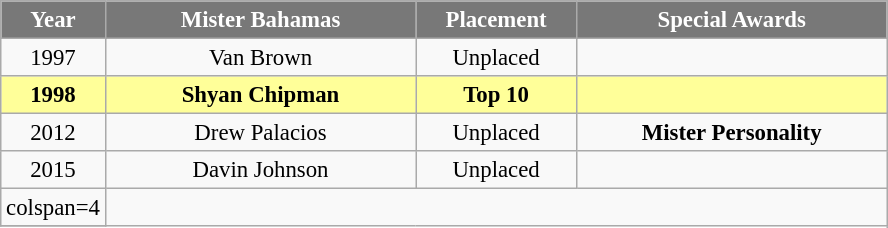<table class="wikitable sortable" style="font-size: 95%; text-align:center">
<tr>
<th width="20" style="background-color:#787878;color:#FFFFFF;">Year</th>
<th width="200" style="background-color:#787878;color:#FFFFFF;">Mister Bahamas</th>
<th width="100" style="background-color:#787878;color:#FFFFFF;">Placement</th>
<th width="200" style="background-color:#787878;color:#FFFFFF;">Special Awards</th>
</tr>
<tr>
<td>1997</td>
<td>Van Brown</td>
<td>Unplaced</td>
<td></td>
</tr>
<tr style="background-color:#FFFF99; font-weight: bold">
<td>1998</td>
<td>Shyan Chipman</td>
<td>Top 10</td>
<td></td>
</tr>
<tr>
<td>2012</td>
<td>Drew Palacios</td>
<td>Unplaced</td>
<td><strong>Mister Personality</strong></td>
</tr>
<tr>
<td>2015</td>
<td>Davin Johnson</td>
<td>Unplaced</td>
<td></td>
</tr>
<tr>
<td>colspan=4 </td>
</tr>
<tr>
</tr>
</table>
